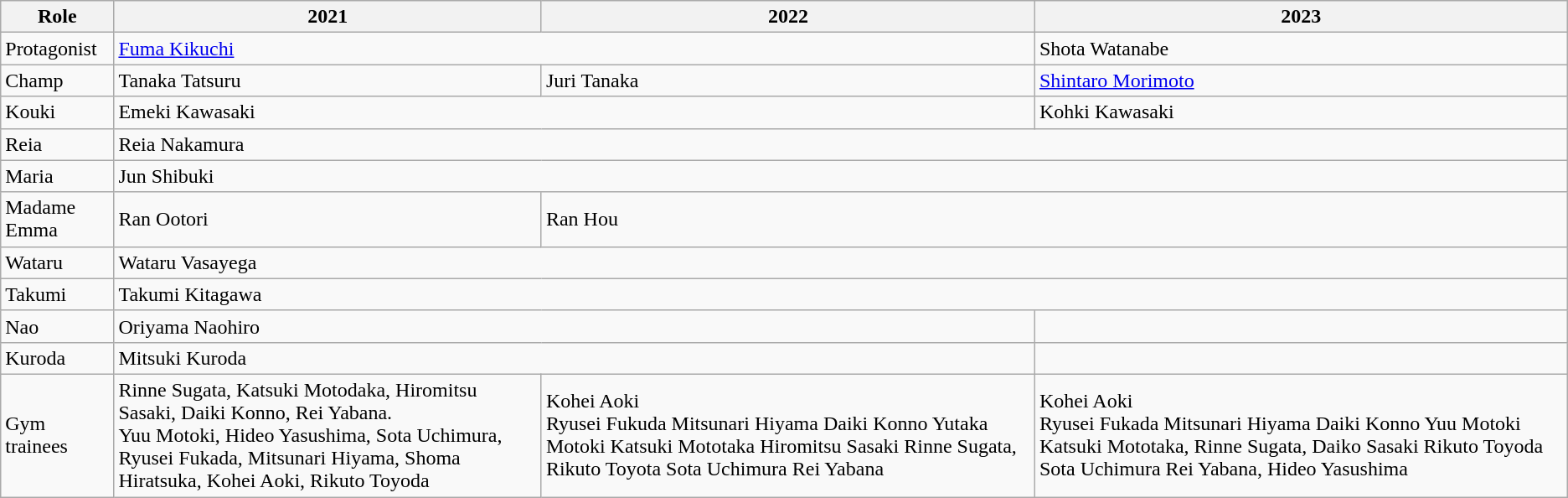<table class="wikitable">
<tr>
<th>Role</th>
<th>2021</th>
<th>2022</th>
<th>2023</th>
</tr>
<tr>
<td>Protagonist</td>
<td colspan="2"><a href='#'>Fuma Kikuchi</a></td>
<td>Shota Watanabe</td>
</tr>
<tr>
<td>Champ</td>
<td>Tanaka Tatsuru</td>
<td>Juri Tanaka</td>
<td><a href='#'>Shintaro Morimoto</a></td>
</tr>
<tr>
<td>Kouki</td>
<td colspan="2">Emeki Kawasaki</td>
<td>Kohki Kawasaki</td>
</tr>
<tr>
<td>Reia</td>
<td colspan="3">Reia Nakamura</td>
</tr>
<tr>
<td>Maria</td>
<td colspan="3">Jun Shibuki</td>
</tr>
<tr>
<td>Madame Emma</td>
<td>Ran Ootori</td>
<td colspan="2">Ran Hou</td>
</tr>
<tr>
<td>Wataru</td>
<td colspan="3">Wataru Vasayega</td>
</tr>
<tr>
<td>Takumi</td>
<td colspan="3">Takumi Kitagawa</td>
</tr>
<tr>
<td>Nao</td>
<td colspan="2">Oriyama Naohiro</td>
<td></td>
</tr>
<tr>
<td>Kuroda</td>
<td colspan="2">Mitsuki Kuroda</td>
<td></td>
</tr>
<tr>
<td>Gym trainees</td>
<td>Rinne Sugata, Katsuki Motodaka, Hiromitsu Sasaki, Daiki Konno, Rei Yabana.<br>Yuu Motoki, Hideo Yasushima, Sota Uchimura, Ryusei Fukada, Mitsunari Hiyama, Shoma Hiratsuka, Kohei Aoki, Rikuto Toyoda</td>
<td>Kohei Aoki<br>Ryusei Fukuda
Mitsunari Hiyama
Daiki Konno
Yutaka Motoki
Katsuki Mototaka
Hiromitsu Sasaki
Rinne Sugata, 
Rikuto Toyota
Sota Uchimura
Rei Yabana</td>
<td>Kohei Aoki<br>Ryusei Fukada
Mitsunari Hiyama
Daiki Konno
Yuu Motoki
Katsuki Mototaka, 
Rinne Sugata, 
Daiko Sasaki
Rikuto Toyoda
Sota Uchimura
Rei Yabana, 
Hideo Yasushima</td>
</tr>
</table>
